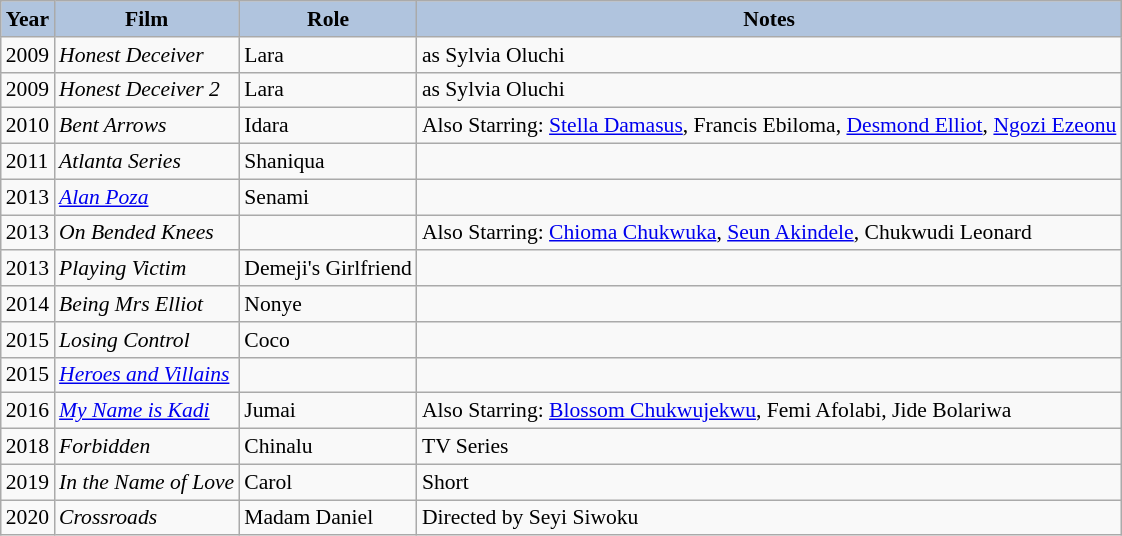<table class="wikitable" style="font-size:90%;">
<tr>
<th style="background:#B0C4DE;">Year</th>
<th style="background:#B0C4DE;">Film</th>
<th style="background:#B0C4DE;">Role</th>
<th style="background:#B0C4DE;">Notes</th>
</tr>
<tr>
<td>2009</td>
<td><em>Honest Deceiver</em></td>
<td>Lara</td>
<td>as Sylvia Oluchi</td>
</tr>
<tr>
<td>2009</td>
<td><em>Honest Deceiver 2</em></td>
<td>Lara</td>
<td>as Sylvia Oluchi</td>
</tr>
<tr>
<td>2010</td>
<td><em>Bent Arrows</em></td>
<td>Idara</td>
<td>Also Starring: <a href='#'>Stella Damasus</a>, Francis Ebiloma, <a href='#'>Desmond Elliot</a>, <a href='#'>Ngozi Ezeonu</a></td>
</tr>
<tr>
<td>2011</td>
<td><em>Atlanta Series</em></td>
<td>Shaniqua</td>
<td></td>
</tr>
<tr>
<td>2013</td>
<td><em><a href='#'>Alan Poza</a></em></td>
<td>Senami</td>
<td></td>
</tr>
<tr>
<td>2013</td>
<td><em>On Bended Knees</em></td>
<td></td>
<td>Also Starring: <a href='#'>Chioma Chukwuka</a>, <a href='#'>Seun Akindele</a>, Chukwudi Leonard</td>
</tr>
<tr>
<td>2013</td>
<td><em>Playing Victim</em></td>
<td>Demeji's Girlfriend</td>
<td></td>
</tr>
<tr>
<td>2014</td>
<td><em>Being Mrs Elliot</em></td>
<td>Nonye</td>
<td></td>
</tr>
<tr>
<td>2015</td>
<td><em>Losing Control</em></td>
<td>Coco</td>
<td></td>
</tr>
<tr>
<td>2015</td>
<td><em><a href='#'>Heroes and Villains</a></em></td>
<td></td>
<td></td>
</tr>
<tr>
<td>2016</td>
<td><em><a href='#'>My Name is Kadi</a></em></td>
<td>Jumai</td>
<td>Also Starring: <a href='#'>Blossom Chukwujekwu</a>, Femi Afolabi, Jide Bolariwa</td>
</tr>
<tr>
<td>2018</td>
<td><em>Forbidden</em></td>
<td>Chinalu</td>
<td>TV Series</td>
</tr>
<tr>
<td>2019</td>
<td><em>In the Name of Love</em></td>
<td>Carol</td>
<td>Short</td>
</tr>
<tr>
<td>2020</td>
<td><em>Crossroads</em></td>
<td>Madam Daniel</td>
<td>Directed by Seyi Siwoku</td>
</tr>
</table>
